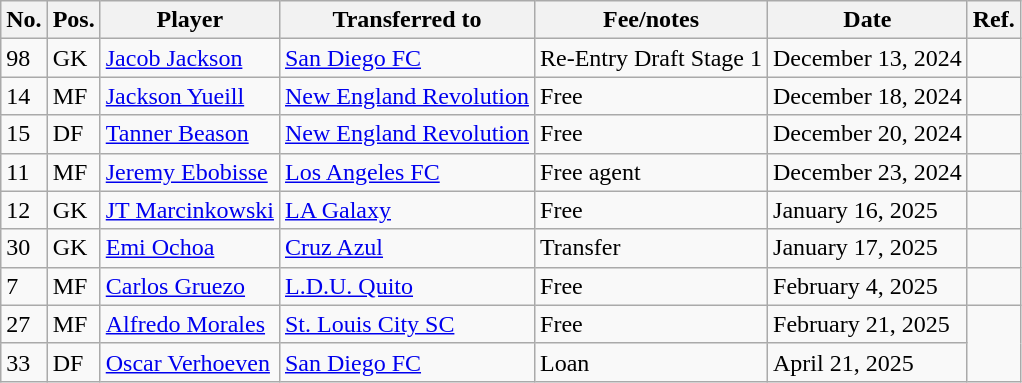<table class="wikitable sortable";>
<tr>
<th>No.</th>
<th><strong>Pos.</strong></th>
<th><strong>Player</strong></th>
<th><strong>Transferred to</strong></th>
<th><strong>Fee/notes</strong></th>
<th><strong>Date</strong></th>
<th>Ref.</th>
</tr>
<tr>
<td>98</td>
<td>GK</td>
<td> <a href='#'>Jacob Jackson</a></td>
<td> <a href='#'>San Diego FC</a></td>
<td>Re-Entry Draft Stage 1</td>
<td>December 13, 2024</td>
<td></td>
</tr>
<tr>
<td>14</td>
<td>MF</td>
<td> <a href='#'>Jackson Yueill</a></td>
<td> <a href='#'>New England Revolution</a></td>
<td>Free</td>
<td>December 18, 2024</td>
<td></td>
</tr>
<tr>
<td>15</td>
<td>DF</td>
<td> <a href='#'>Tanner Beason</a></td>
<td> <a href='#'>New England Revolution</a></td>
<td>Free</td>
<td>December 20, 2024</td>
<td></td>
</tr>
<tr>
<td>11</td>
<td>MF</td>
<td> <a href='#'>Jeremy Ebobisse</a></td>
<td> <a href='#'>Los Angeles FC</a></td>
<td>Free agent</td>
<td>December 23, 2024</td>
<td></td>
</tr>
<tr>
<td>12</td>
<td>GK</td>
<td> <a href='#'>JT Marcinkowski</a></td>
<td> <a href='#'>LA Galaxy</a></td>
<td>Free</td>
<td>January 16, 2025</td>
<td></td>
</tr>
<tr>
<td>30</td>
<td>GK</td>
<td> <a href='#'>Emi Ochoa</a></td>
<td> <a href='#'>Cruz Azul</a></td>
<td>Transfer</td>
<td>January 17, 2025</td>
<td></td>
</tr>
<tr>
<td>7</td>
<td>MF</td>
<td> <a href='#'>Carlos Gruezo</a></td>
<td> <a href='#'>L.D.U. Quito</a></td>
<td>Free</td>
<td>February 4, 2025</td>
<td></td>
</tr>
<tr>
<td>27</td>
<td>MF</td>
<td> <a href='#'>Alfredo Morales</a></td>
<td> <a href='#'>St. Louis City SC</a></td>
<td>Free</td>
<td>February 21, 2025</td>
</tr>
<tr>
<td>33</td>
<td>DF</td>
<td> <a href='#'>Oscar Verhoeven</a></td>
<td> <a href='#'>San Diego FC</a></td>
<td>Loan</td>
<td>April 21, 2025</td>
</tr>
</table>
